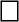<table cellpadding=3 cellspacing=2 style="float:left; margin:3px; border:1px solid;">
<tr>
<td colspan=2 align=center></td>
</tr>
<tr>
</tr>
</table>
